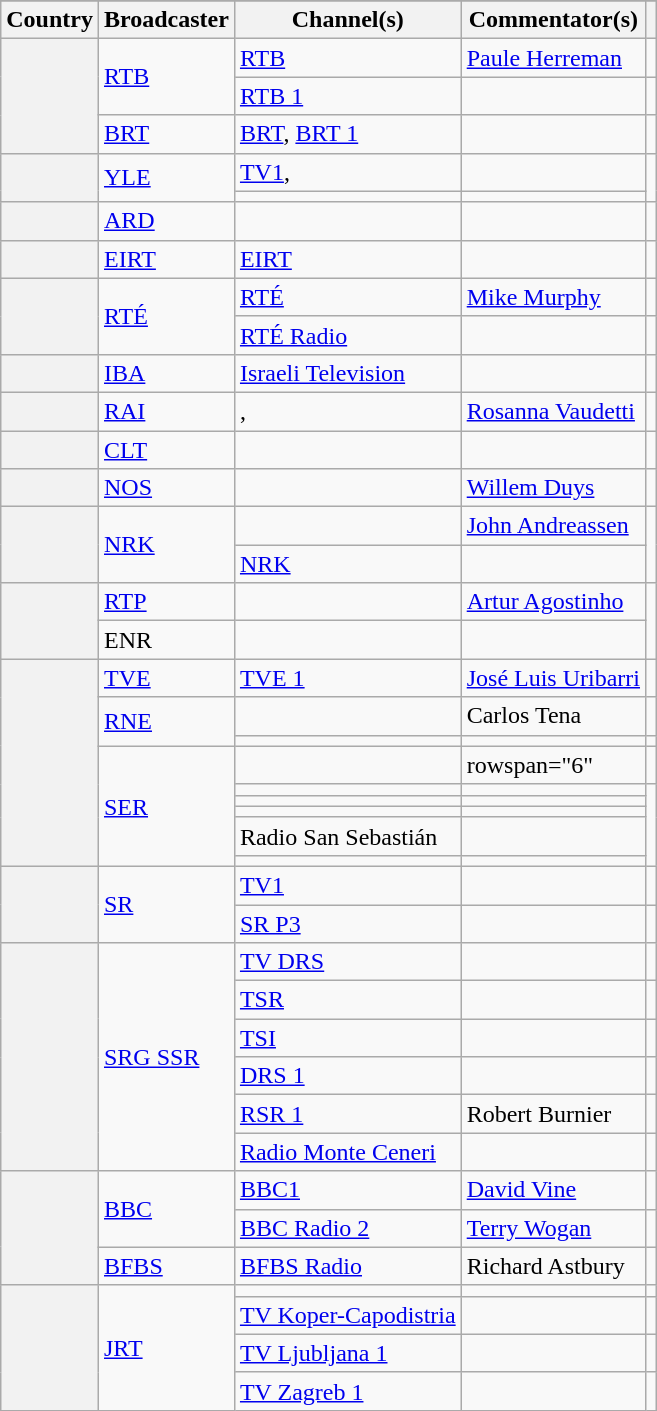<table class="wikitable plainrowheaders sticky-header">
<tr>
</tr>
<tr>
<th scope="col">Country</th>
<th scope="col">Broadcaster</th>
<th scope="col">Channel(s)</th>
<th scope="col">Commentator(s)</th>
<th scope="col"></th>
</tr>
<tr>
<th scope="rowgroup" rowspan="3"></th>
<td rowspan="2"><a href='#'>RTB</a></td>
<td><a href='#'>RTB</a></td>
<td><a href='#'>Paule Herreman</a></td>
<td style="text-align:center"></td>
</tr>
<tr>
<td><a href='#'>RTB 1</a></td>
<td></td>
<td style="text-align:center"></td>
</tr>
<tr>
<td><a href='#'>BRT</a></td>
<td><a href='#'>BRT</a>, <a href='#'>BRT 1</a></td>
<td></td>
<td style="text-align:center"></td>
</tr>
<tr>
<th scope="rowgroup" rowspan="2"></th>
<td rowspan="2"><a href='#'>YLE</a></td>
<td><a href='#'>TV1</a>, </td>
<td></td>
<td rowspan="2" style="text-align:center"></td>
</tr>
<tr>
<td></td>
<td></td>
</tr>
<tr>
<th scope="row"></th>
<td><a href='#'>ARD</a></td>
<td></td>
<td></td>
<td style="text-align:center"></td>
</tr>
<tr>
<th scope="row"></th>
<td><a href='#'>EIRT</a></td>
<td><a href='#'>EIRT</a></td>
<td></td>
<td style="text-align:center"></td>
</tr>
<tr>
<th scope="rowgroup" rowspan="2"></th>
<td rowspan="2"><a href='#'>RTÉ</a></td>
<td><a href='#'>RTÉ</a></td>
<td><a href='#'>Mike Murphy</a></td>
<td style="text-align:center"></td>
</tr>
<tr>
<td><a href='#'>RTÉ Radio</a></td>
<td></td>
<td style="text-align:center"></td>
</tr>
<tr>
<th scope="row"></th>
<td><a href='#'>IBA</a></td>
<td><a href='#'>Israeli Television</a></td>
<td></td>
<td style="text-align:center"></td>
</tr>
<tr>
<th scope="row"></th>
<td><a href='#'>RAI</a></td>
<td>, </td>
<td><a href='#'>Rosanna Vaudetti</a></td>
<td style="text-align:center"></td>
</tr>
<tr>
<th scope="row"></th>
<td><a href='#'>CLT</a></td>
<td></td>
<td></td>
<td style="text-align:center"></td>
</tr>
<tr>
<th scope="row"></th>
<td><a href='#'>NOS</a></td>
<td></td>
<td><a href='#'>Willem Duys</a></td>
<td style="text-align:center"></td>
</tr>
<tr>
<th scope="rowgroup" rowspan="2"></th>
<td rowspan="2"><a href='#'>NRK</a></td>
<td></td>
<td><a href='#'>John Andreassen</a></td>
<td rowspan="2" style="text-align:center"></td>
</tr>
<tr>
<td><a href='#'>NRK</a></td>
<td></td>
</tr>
<tr>
<th scope="row" rowspan="2"></th>
<td><a href='#'>RTP</a></td>
<td></td>
<td><a href='#'>Artur Agostinho</a></td>
<td rowspan="2" style="text-align:center"></td>
</tr>
<tr>
<td>ENR</td>
<td></td>
<td></td>
</tr>
<tr>
<th scope="rowgroup" rowspan="9"></th>
<td><a href='#'>TVE</a></td>
<td><a href='#'>TVE 1</a></td>
<td><a href='#'>José Luis Uribarri</a></td>
<td style="text-align:center"></td>
</tr>
<tr>
<td rowspan="2"><a href='#'>RNE</a></td>
<td></td>
<td>Carlos Tena</td>
<td style="text-align:center"></td>
</tr>
<tr>
<td></td>
<td></td>
<td style="text-align:center"></td>
</tr>
<tr>
<td rowspan="6"><a href='#'>SER</a></td>
<td></td>
<td>rowspan="6" </td>
<td style="text-align:center"></td>
</tr>
<tr>
<td></td>
<td style="text-align:center"></td>
</tr>
<tr>
<td></td>
<td style="text-align:center"></td>
</tr>
<tr>
<td></td>
<td style="text-align:center"></td>
</tr>
<tr>
<td>Radio San Sebastián</td>
<td style="text-align:center"></td>
</tr>
<tr>
<td></td>
<td style="text-align:center"></td>
</tr>
<tr>
<th scope="rowgroup" rowspan="2"></th>
<td rowspan="2"><a href='#'>SR</a></td>
<td><a href='#'>TV1</a></td>
<td></td>
<td style="text-align:center"></td>
</tr>
<tr>
<td><a href='#'>SR P3</a></td>
<td></td>
<td style="text-align:center"></td>
</tr>
<tr>
<th scope="rowgroup" rowspan="6"></th>
<td rowspan="6"><a href='#'>SRG SSR</a></td>
<td><a href='#'>TV DRS</a></td>
<td></td>
<td style="text-align:center"></td>
</tr>
<tr>
<td><a href='#'>TSR</a></td>
<td></td>
<td style="text-align:center"></td>
</tr>
<tr>
<td><a href='#'>TSI</a></td>
<td></td>
<td style="text-align:center"></td>
</tr>
<tr>
<td><a href='#'>DRS 1</a></td>
<td></td>
<td style="text-align:center"></td>
</tr>
<tr>
<td><a href='#'>RSR 1</a></td>
<td>Robert Burnier</td>
<td style="text-align:center"></td>
</tr>
<tr>
<td><a href='#'>Radio Monte Ceneri</a></td>
<td></td>
<td style="text-align:center"></td>
</tr>
<tr>
<th scope="rowgroup" rowspan="3"></th>
<td rowspan="2"><a href='#'>BBC</a></td>
<td><a href='#'>BBC1</a></td>
<td><a href='#'>David Vine</a></td>
<td style="text-align:center"></td>
</tr>
<tr>
<td><a href='#'>BBC Radio 2</a></td>
<td><a href='#'>Terry Wogan</a></td>
<td style="text-align:center"></td>
</tr>
<tr>
<td><a href='#'>BFBS</a></td>
<td><a href='#'>BFBS Radio</a></td>
<td>Richard Astbury</td>
<td style="text-align:center"></td>
</tr>
<tr>
<th scope="rowgroup" rowspan="4"></th>
<td rowspan="4"><a href='#'>JRT</a></td>
<td></td>
<td></td>
<td style="text-align:center"></td>
</tr>
<tr>
<td><a href='#'>TV Koper-Capodistria</a></td>
<td></td>
<td style="text-align:center"></td>
</tr>
<tr>
<td><a href='#'>TV Ljubljana 1</a></td>
<td></td>
<td style="text-align:center"></td>
</tr>
<tr>
<td><a href='#'>TV Zagreb 1</a></td>
<td></td>
<td style="text-align:center"></td>
</tr>
</table>
